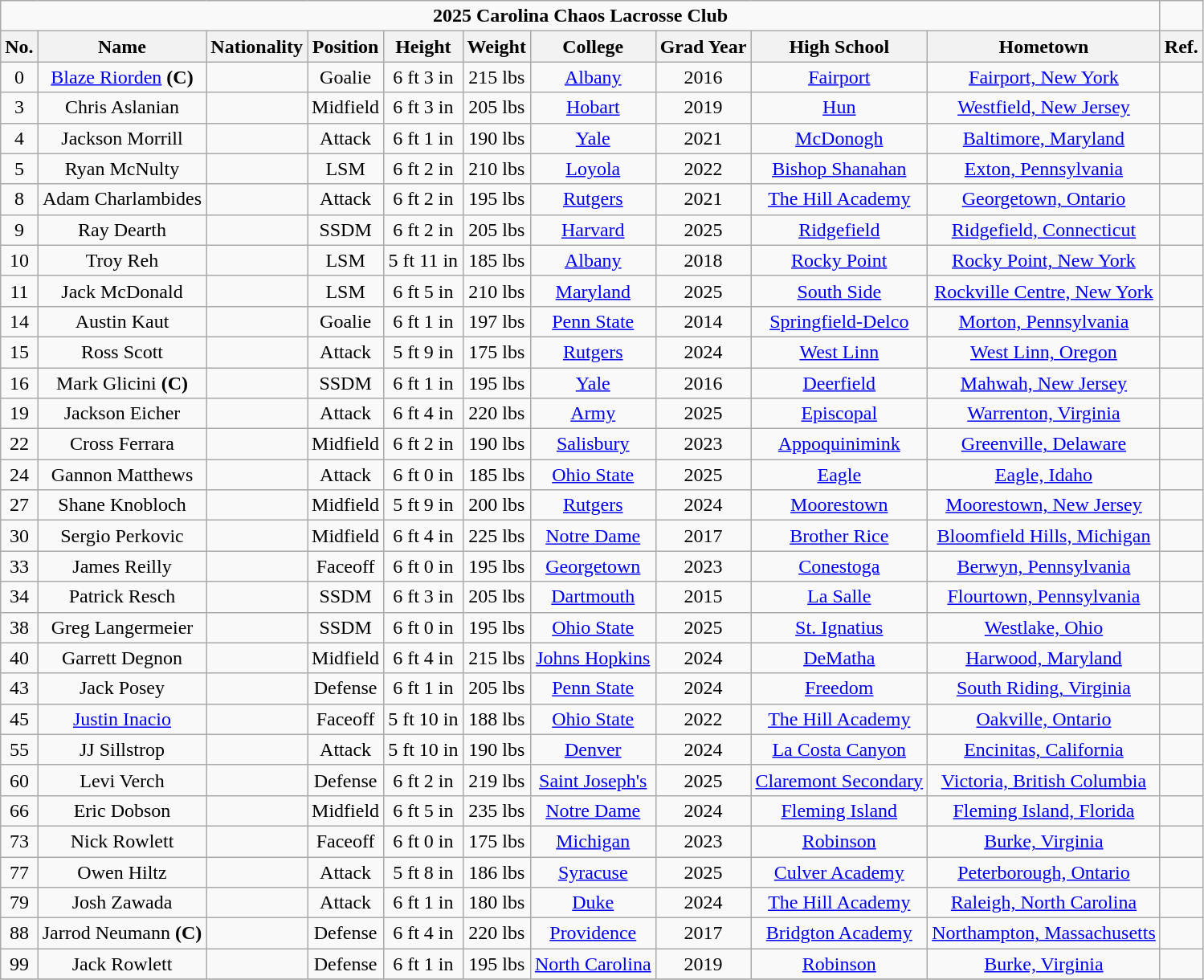<table class="wikitable" style="text-align:center;">
<tr>
<td colspan="10"><strong>2025 Carolina Chaos Lacrosse Club</strong></td>
</tr>
<tr>
<th>No.</th>
<th>Name</th>
<th>Nationality</th>
<th>Position</th>
<th>Height</th>
<th>Weight</th>
<th>College</th>
<th>Grad Year</th>
<th>High School</th>
<th>Hometown</th>
<th>Ref.</th>
</tr>
<tr>
<td>0</td>
<td><a href='#'>Blaze Riorden</a> <strong>(C)</strong></td>
<td></td>
<td>Goalie</td>
<td>6 ft 3 in</td>
<td>215 lbs</td>
<td><a href='#'>Albany</a></td>
<td>2016</td>
<td><a href='#'>Fairport</a></td>
<td><a href='#'>Fairport, New York</a></td>
<td></td>
</tr>
<tr>
<td>3</td>
<td>Chris Aslanian</td>
<td></td>
<td>Midfield</td>
<td>6 ft 3 in</td>
<td>205 lbs</td>
<td><a href='#'>Hobart</a></td>
<td>2019</td>
<td><a href='#'>Hun</a></td>
<td><a href='#'>Westfield, New Jersey</a></td>
<td></td>
</tr>
<tr>
<td>4</td>
<td>Jackson Morrill</td>
<td></td>
<td>Attack</td>
<td>6 ft 1 in</td>
<td>190 lbs</td>
<td><a href='#'>Yale</a></td>
<td>2021</td>
<td><a href='#'>McDonogh</a></td>
<td><a href='#'>Baltimore, Maryland</a></td>
<td></td>
</tr>
<tr>
<td>5</td>
<td>Ryan McNulty</td>
<td></td>
<td>LSM</td>
<td>6 ft 2 in</td>
<td>210 lbs</td>
<td><a href='#'>Loyola</a></td>
<td>2022</td>
<td><a href='#'>Bishop Shanahan</a></td>
<td><a href='#'>Exton, Pennsylvania</a></td>
<td></td>
</tr>
<tr>
<td>8</td>
<td>Adam Charlambides</td>
<td></td>
<td>Attack</td>
<td>6 ft 2 in</td>
<td>195 lbs</td>
<td><a href='#'>Rutgers</a></td>
<td>2021</td>
<td><a href='#'>The Hill Academy</a></td>
<td><a href='#'>Georgetown, Ontario</a></td>
<td></td>
</tr>
<tr>
<td>9</td>
<td>Ray Dearth</td>
<td></td>
<td>SSDM</td>
<td>6 ft 2 in</td>
<td>205 lbs</td>
<td><a href='#'>Harvard</a></td>
<td>2025</td>
<td><a href='#'>Ridgefield</a></td>
<td><a href='#'>Ridgefield, Connecticut</a></td>
<td></td>
</tr>
<tr>
<td>10</td>
<td>Troy Reh</td>
<td></td>
<td>LSM</td>
<td>5 ft 11 in</td>
<td>185 lbs</td>
<td><a href='#'>Albany</a></td>
<td>2018</td>
<td><a href='#'>Rocky Point</a></td>
<td><a href='#'>Rocky Point, New York</a></td>
<td></td>
</tr>
<tr>
<td>11</td>
<td>Jack McDonald</td>
<td></td>
<td>LSM</td>
<td>6 ft 5 in</td>
<td>210 lbs</td>
<td><a href='#'>Maryland</a></td>
<td>2025</td>
<td><a href='#'>South Side</a></td>
<td><a href='#'>Rockville Centre, New York</a></td>
<td></td>
</tr>
<tr>
<td>14</td>
<td>Austin Kaut</td>
<td></td>
<td>Goalie</td>
<td>6 ft 1 in</td>
<td>197 lbs</td>
<td><a href='#'>Penn State</a></td>
<td>2014</td>
<td><a href='#'>Springfield-Delco</a></td>
<td><a href='#'>Morton, Pennsylvania</a></td>
<td></td>
</tr>
<tr>
<td>15</td>
<td>Ross Scott</td>
<td></td>
<td>Attack</td>
<td>5 ft 9 in</td>
<td>175 lbs</td>
<td><a href='#'>Rutgers</a></td>
<td>2024</td>
<td><a href='#'>West Linn</a></td>
<td><a href='#'>West Linn, Oregon</a></td>
<td></td>
</tr>
<tr>
<td>16</td>
<td>Mark Glicini <strong>(C)</strong></td>
<td></td>
<td>SSDM</td>
<td>6 ft 1 in</td>
<td>195 lbs</td>
<td><a href='#'>Yale</a></td>
<td>2016</td>
<td><a href='#'>Deerfield</a></td>
<td><a href='#'>Mahwah, New Jersey</a></td>
<td><br></td>
</tr>
<tr>
<td>19</td>
<td>Jackson Eicher</td>
<td></td>
<td>Attack</td>
<td>6 ft 4 in</td>
<td>220 lbs</td>
<td><a href='#'>Army</a></td>
<td>2025</td>
<td><a href='#'>Episcopal</a></td>
<td><a href='#'>Warrenton, Virginia</a></td>
<td></td>
</tr>
<tr>
<td>22</td>
<td>Cross Ferrara</td>
<td></td>
<td>Midfield</td>
<td>6 ft 2 in</td>
<td>190 lbs</td>
<td><a href='#'>Salisbury</a></td>
<td>2023</td>
<td><a href='#'>Appoquinimink</a></td>
<td><a href='#'>Greenville, Delaware</a></td>
<td></td>
</tr>
<tr>
<td>24</td>
<td>Gannon Matthews</td>
<td></td>
<td>Attack</td>
<td>6 ft 0 in</td>
<td>185 lbs</td>
<td><a href='#'>Ohio State</a></td>
<td>2025</td>
<td><a href='#'>Eagle</a></td>
<td><a href='#'>Eagle, Idaho</a></td>
<td></td>
</tr>
<tr>
<td>27</td>
<td>Shane Knobloch</td>
<td></td>
<td>Midfield</td>
<td>5 ft 9 in</td>
<td>200 lbs</td>
<td><a href='#'>Rutgers</a></td>
<td>2024</td>
<td><a href='#'>Moorestown</a></td>
<td><a href='#'>Moorestown, New Jersey</a></td>
<td></td>
</tr>
<tr>
<td>30</td>
<td>Sergio Perkovic</td>
<td></td>
<td>Midfield</td>
<td>6 ft 4 in</td>
<td>225 lbs</td>
<td><a href='#'>Notre Dame</a></td>
<td>2017</td>
<td><a href='#'>Brother Rice</a></td>
<td><a href='#'>Bloomfield Hills, Michigan</a></td>
<td></td>
</tr>
<tr>
<td>33</td>
<td>James Reilly</td>
<td></td>
<td>Faceoff</td>
<td>6 ft 0 in</td>
<td>195 lbs</td>
<td><a href='#'>Georgetown</a></td>
<td>2023</td>
<td><a href='#'>Conestoga</a></td>
<td><a href='#'>Berwyn, Pennsylvania</a></td>
<td></td>
</tr>
<tr>
<td>34</td>
<td>Patrick Resch</td>
<td></td>
<td>SSDM</td>
<td>6 ft 3 in</td>
<td>205 lbs</td>
<td><a href='#'>Dartmouth</a></td>
<td>2015</td>
<td><a href='#'>La Salle</a></td>
<td><a href='#'>Flourtown, Pennsylvania</a></td>
<td><br></td>
</tr>
<tr>
<td>38</td>
<td>Greg Langermeier</td>
<td></td>
<td>SSDM</td>
<td>6 ft 0 in</td>
<td>195 lbs</td>
<td><a href='#'>Ohio State</a></td>
<td>2025</td>
<td><a href='#'>St. Ignatius</a></td>
<td><a href='#'>Westlake, Ohio</a></td>
<td></td>
</tr>
<tr>
<td>40</td>
<td>Garrett Degnon</td>
<td></td>
<td>Midfield</td>
<td>6 ft 4 in</td>
<td>215 lbs</td>
<td><a href='#'>Johns Hopkins</a></td>
<td>2024</td>
<td><a href='#'>DeMatha</a></td>
<td><a href='#'>Harwood, Maryland</a></td>
<td></td>
</tr>
<tr>
<td>43</td>
<td>Jack Posey</td>
<td></td>
<td>Defense</td>
<td>6 ft 1 in</td>
<td>205 lbs</td>
<td><a href='#'>Penn State</a></td>
<td>2024</td>
<td><a href='#'>Freedom</a></td>
<td><a href='#'>South Riding, Virginia</a></td>
<td></td>
</tr>
<tr>
<td>45</td>
<td><a href='#'>Justin Inacio</a></td>
<td></td>
<td>Faceoff</td>
<td>5 ft 10 in</td>
<td>188 lbs</td>
<td><a href='#'>Ohio State</a></td>
<td>2022</td>
<td><a href='#'>The Hill Academy</a></td>
<td><a href='#'>Oakville, Ontario</a></td>
<td></td>
</tr>
<tr>
<td>55</td>
<td>JJ Sillstrop</td>
<td></td>
<td>Attack</td>
<td>5 ft 10 in</td>
<td>190 lbs</td>
<td><a href='#'>Denver</a></td>
<td>2024</td>
<td><a href='#'>La Costa Canyon</a></td>
<td><a href='#'>Encinitas, California</a></td>
<td></td>
</tr>
<tr>
<td>60</td>
<td>Levi Verch</td>
<td></td>
<td>Defense</td>
<td>6 ft 2 in</td>
<td>219 lbs</td>
<td><a href='#'>Saint Joseph's</a></td>
<td>2025</td>
<td><a href='#'>Claremont Secondary</a></td>
<td><a href='#'>Victoria, British Columbia</a></td>
<td></td>
</tr>
<tr>
<td>66</td>
<td>Eric Dobson</td>
<td></td>
<td>Midfield</td>
<td>6 ft 5 in</td>
<td>235 lbs</td>
<td><a href='#'>Notre Dame</a></td>
<td>2024</td>
<td><a href='#'>Fleming Island</a></td>
<td><a href='#'>Fleming Island, Florida</a></td>
<td></td>
</tr>
<tr>
<td>73</td>
<td>Nick Rowlett</td>
<td></td>
<td>Faceoff</td>
<td>6 ft 0 in</td>
<td>175 lbs</td>
<td><a href='#'>Michigan</a></td>
<td>2023</td>
<td><a href='#'>Robinson</a></td>
<td><a href='#'>Burke, Virginia</a></td>
<td></td>
</tr>
<tr>
<td>77</td>
<td>Owen Hiltz</td>
<td></td>
<td>Attack</td>
<td>5 ft 8 in</td>
<td>186 lbs</td>
<td><a href='#'>Syracuse</a></td>
<td>2025</td>
<td><a href='#'>Culver Academy</a></td>
<td><a href='#'>Peterborough, Ontario</a></td>
<td></td>
</tr>
<tr>
<td>79</td>
<td>Josh Zawada</td>
<td></td>
<td>Attack</td>
<td>6 ft 1 in</td>
<td>180 lbs</td>
<td><a href='#'>Duke</a></td>
<td>2024</td>
<td><a href='#'>The Hill Academy</a></td>
<td><a href='#'>Raleigh, North Carolina</a></td>
<td></td>
</tr>
<tr>
<td>88</td>
<td>Jarrod Neumann <strong>(C)</strong></td>
<td></td>
<td>Defense</td>
<td>6 ft 4 in</td>
<td>220 lbs</td>
<td><a href='#'>Providence</a></td>
<td>2017</td>
<td><a href='#'>Bridgton Academy</a></td>
<td><a href='#'>Northampton, Massachusetts</a></td>
<td><br></td>
</tr>
<tr>
<td>99</td>
<td>Jack Rowlett</td>
<td></td>
<td>Defense</td>
<td>6 ft 1 in</td>
<td>195 lbs</td>
<td><a href='#'>North Carolina</a></td>
<td>2019</td>
<td><a href='#'>Robinson</a></td>
<td><a href='#'>Burke, Virginia</a></td>
<td><br></td>
</tr>
<tr>
</tr>
</table>
